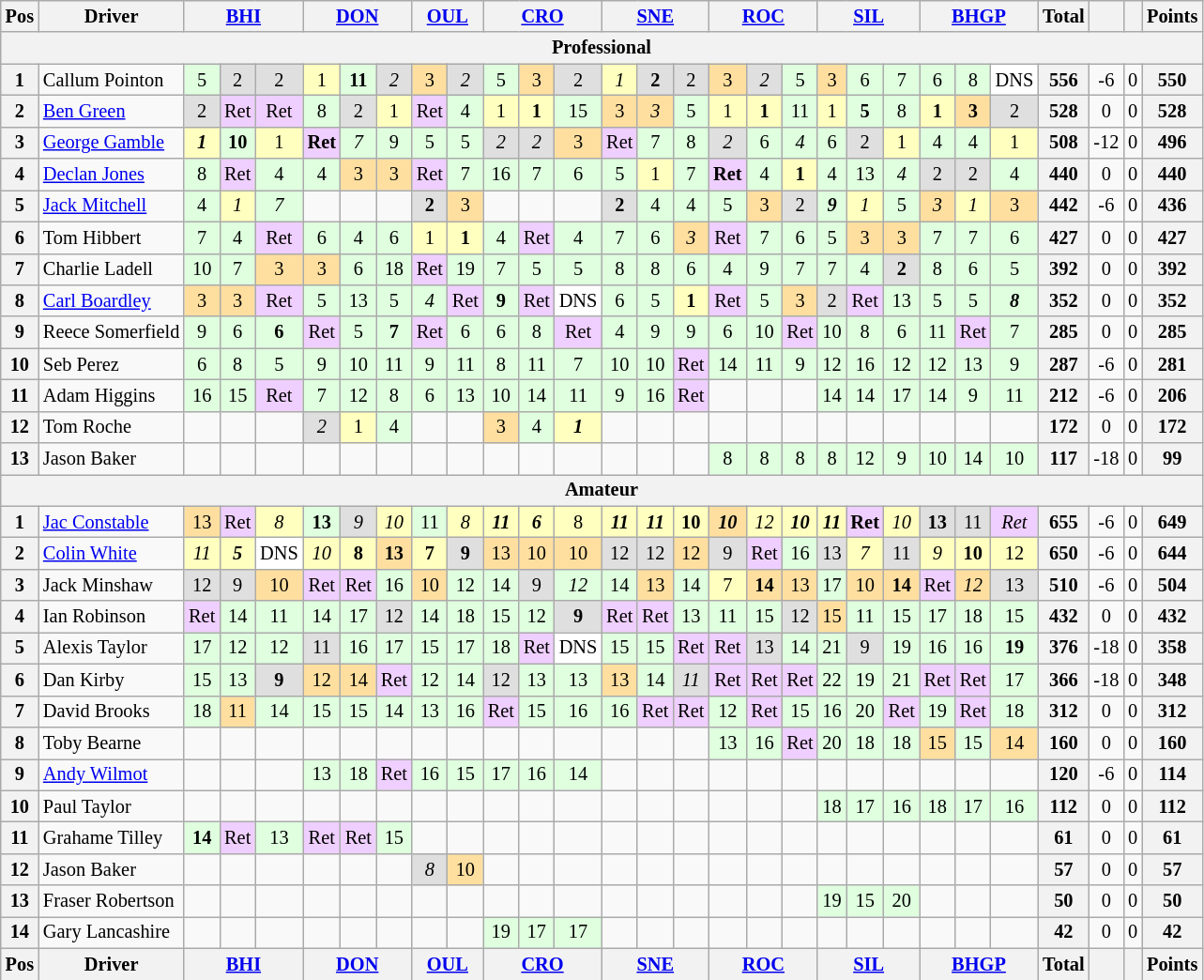<table class="wikitable" style="font-size: 85%; text-align: center;">
<tr valign="top">
<th valign="middle">Pos</th>
<th valign="middle">Driver</th>
<th colspan="3"><a href='#'>BHI</a></th>
<th colspan="3"><a href='#'>DON</a></th>
<th colspan="2"><a href='#'>OUL</a></th>
<th colspan="3"><a href='#'>CRO</a></th>
<th colspan="3"><a href='#'>SNE</a></th>
<th colspan="3"><a href='#'>ROC</a></th>
<th colspan="3"><a href='#'>SIL</a></th>
<th colspan="3"><a href='#'>BHGP</a></th>
<th valign="middle">Total</th>
<th valign="middle"></th>
<th valign="middle"></th>
<th valign="middle">Points</th>
</tr>
<tr>
<th colspan=29 valign="middle">Professional</th>
</tr>
<tr>
<th>1</th>
<td align=left> Callum Pointon</td>
<td style="background:#DFFFDF;">5</td>
<td style="background:#DFDFDF;">2</td>
<td style="background:#DFDFDF;">2</td>
<td style="background:#FFFFBF;">1</td>
<td style="background:#DFFFDF;"><strong>11</strong></td>
<td style="background:#DFDFDF;"><em>2</em></td>
<td style="background:#FFDF9F;">3</td>
<td style="background:#DFDFDF;"><em>2</em></td>
<td style="background:#DFFFDF;">5</td>
<td style="background:#FFDF9F;">3</td>
<td style="background:#DFDFDF;">2</td>
<td style="background:#FFFFBF;"><em>1</em></td>
<td style="background:#DFDFDF;"><strong>2</strong></td>
<td style="background:#DFDFDF;">2</td>
<td style="background:#FFDF9F;">3</td>
<td style="background:#DFDFDF;"><em>2</em></td>
<td style="background:#DFFFDF;">5</td>
<td style="background:#FFDF9F;">3</td>
<td style="background:#DFFFDF;">6</td>
<td style="background:#DFFFDF;">7</td>
<td style="background:#DFFFDF;">6</td>
<td style="background:#DFFFDF;">8</td>
<td style="background:#FFFFFF;">DNS</td>
<th>556</th>
<td>-6</td>
<td>0</td>
<th>550</th>
</tr>
<tr>
<th>2</th>
<td align=left> <a href='#'>Ben Green</a></td>
<td style="background:#DFDFDF;">2</td>
<td style="background:#EFCFFF;">Ret</td>
<td style="background:#EFCFFF;">Ret</td>
<td style="background:#DFFFDF;">8</td>
<td style="background:#DFDFDF;">2</td>
<td style="background:#FFFFBF;">1</td>
<td style="background:#EFCFFF;">Ret</td>
<td style="background:#DFFFDF;">4</td>
<td style="background:#FFFFBF;">1</td>
<td style="background:#FFFFBF;"><strong>1</strong></td>
<td style="background:#DFFFDF;">15</td>
<td style="background:#FFDF9F;">3</td>
<td style="background:#FFDF9F;"><em>3</em></td>
<td style="background:#DFFFDF;">5</td>
<td style="background:#FFFFBF;">1</td>
<td style="background:#FFFFBF;"><strong>1</strong></td>
<td style="background:#DFFFDF;">11</td>
<td style="background:#FFFFBF;">1</td>
<td style="background:#DFFFDF;"><strong>5</strong></td>
<td style="background:#DFFFDF;">8</td>
<td style="background:#FFFFBF;"><strong>1</strong></td>
<td style="background:#FFDF9F;"><strong>3</strong></td>
<td style="background:#DFDFDF;">2</td>
<th>528</th>
<td>0</td>
<td>0</td>
<th>528</th>
</tr>
<tr>
<th>3</th>
<td align=left> <a href='#'>George Gamble</a></td>
<td style="background:#FFFFBF;"><strong><em>1</em></strong></td>
<td style="background:#DFFFDF;"><strong>10</strong></td>
<td style="background:#FFFFBF;">1</td>
<td style="background:#EFCFFF;"><strong>Ret</strong></td>
<td style="background:#DFFFDF;"><em>7</em></td>
<td style="background:#DFFFDF;">9</td>
<td style="background:#DFFFDF;">5</td>
<td style="background:#DFFFDF;">5</td>
<td style="background:#DFDFDF;"><em>2</em></td>
<td style="background:#DFDFDF;"><em>2</em></td>
<td style="background:#FFDF9F;">3</td>
<td style="background:#EFCFFF;">Ret</td>
<td style="background:#DFFFDF;">7</td>
<td style="background:#DFFFDF;">8</td>
<td style="background:#DFDFDF;"><em>2</em></td>
<td style="background:#DFFFDF;">6</td>
<td style="background:#DFFFDF;"><em>4</em></td>
<td style="background:#DFFFDF;">6</td>
<td style="background:#DFDFDF;">2</td>
<td style="background:#FFFFBF;">1</td>
<td style="background:#DFFFDF;">4</td>
<td style="background:#DFFFDF;">4</td>
<td style="background:#FFFFBF;">1</td>
<th>508</th>
<td>-12</td>
<td>0</td>
<th>496</th>
</tr>
<tr>
<th>4</th>
<td align=left> <a href='#'>Declan Jones</a></td>
<td style="background:#DFFFDF;">8</td>
<td style="background:#EFCFFF;">Ret</td>
<td style="background:#DFFFDF;">4</td>
<td style="background:#DFFFDF;">4</td>
<td style="background:#FFDF9F;">3</td>
<td style="background:#FFDF9F;">3</td>
<td style="background:#EFCFFF;">Ret</td>
<td style="background:#DFFFDF;">7</td>
<td style="background:#DFFFDF;">16</td>
<td style="background:#DFFFDF;">7</td>
<td style="background:#DFFFDF;">6</td>
<td style="background:#DFFFDF;">5</td>
<td style="background:#FFFFBF;">1</td>
<td style="background:#DFFFDF;">7</td>
<td style="background:#EFCFFF;"><strong>Ret</strong></td>
<td style="background:#DFFFDF;">4</td>
<td style="background:#FFFFBF;"><strong>1</strong></td>
<td style="background:#DFFFDF;">4</td>
<td style="background:#DFFFDF;">13</td>
<td style="background:#DFFFDF;"><em>4</em></td>
<td style="background:#DFDFDF;">2</td>
<td style="background:#DFDFDF;">2</td>
<td style="background:#DFFFDF;">4</td>
<th>440</th>
<td>0</td>
<td>0</td>
<th>440</th>
</tr>
<tr>
<th>5</th>
<td align=left> <a href='#'>Jack Mitchell</a></td>
<td style="background:#DFFFDF;">4</td>
<td style="background:#FFFFBF;"><em>1</em></td>
<td style="background:#DFFFDF;"><em>7</em></td>
<td></td>
<td></td>
<td></td>
<td style="background:#DFDFDF;"><strong>2</strong></td>
<td style="background:#FFDF9F;">3</td>
<td></td>
<td></td>
<td></td>
<td style="background:#DFDFDF;"><strong>2</strong></td>
<td style="background:#DFFFDF;">4</td>
<td style="background:#DFFFDF;">4</td>
<td style="background:#DFFFDF;">5</td>
<td style="background:#FFDF9F;">3</td>
<td style="background:#DFDFDF;">2</td>
<td style="background:#DFFFDF;"><strong><em>9</em></strong></td>
<td style="background:#FFFFBF;"><em>1</em></td>
<td style="background:#DFFFDF;">5</td>
<td style="background:#FFDF9F;"><em>3</em></td>
<td style="background:#FFFFBF;"><em>1</em></td>
<td style="background:#FFDF9F;">3</td>
<th>442</th>
<td>-6</td>
<td>0</td>
<th>436</th>
</tr>
<tr>
<th>6</th>
<td align=left> Tom Hibbert</td>
<td style="background:#DFFFDF;">7</td>
<td style="background:#DFFFDF;">4</td>
<td style="background:#EFCFFF;">Ret</td>
<td style="background:#DFFFDF;">6</td>
<td style="background:#DFFFDF;">4</td>
<td style="background:#DFFFDF;">6</td>
<td style="background:#FFFFBF;">1</td>
<td style="background:#FFFFBF;"><strong>1</strong></td>
<td style="background:#DFFFDF;">4</td>
<td style="background:#EFCFFF;">Ret</td>
<td style="background:#DFFFDF;">4</td>
<td style="background:#DFFFDF;">7</td>
<td style="background:#DFFFDF;">6</td>
<td style="background:#FFDF9F;"><em>3</em></td>
<td style="background:#EFCFFF;">Ret</td>
<td style="background:#DFFFDF;">7</td>
<td style="background:#DFFFDF;">6</td>
<td style="background:#DFFFDF;">5</td>
<td style="background:#FFDF9F;">3</td>
<td style="background:#FFDF9F;">3</td>
<td style="background:#DFFFDF;">7</td>
<td style="background:#DFFFDF;">7</td>
<td style="background:#DFFFDF;">6</td>
<th>427</th>
<td>0</td>
<td>0</td>
<th>427</th>
</tr>
<tr>
<th>7</th>
<td align=left> Charlie Ladell</td>
<td style="background:#DFFFDF;">10</td>
<td style="background:#DFFFDF;">7</td>
<td style="background:#FFDF9F;">3</td>
<td style="background:#FFDF9F;">3</td>
<td style="background:#DFFFDF;">6</td>
<td style="background:#DFFFDF;">18</td>
<td style="background:#EFCFFF;">Ret</td>
<td style="background:#DFFFDF;">19</td>
<td style="background:#DFFFDF;">7</td>
<td style="background:#DFFFDF;">5</td>
<td style="background:#DFFFDF;">5</td>
<td style="background:#DFFFDF;">8</td>
<td style="background:#DFFFDF;">8</td>
<td style="background:#DFFFDF;">6</td>
<td style="background:#DFFFDF;">4</td>
<td style="background:#DFFFDF;">9</td>
<td style="background:#DFFFDF;">7</td>
<td style="background:#DFFFDF;">7</td>
<td style="background:#DFFFDF;">4</td>
<td style="background:#DFDFDF;"><strong>2</strong></td>
<td style="background:#DFFFDF;">8</td>
<td style="background:#DFFFDF;">6</td>
<td style="background:#DFFFDF;">5</td>
<th>392</th>
<td>0</td>
<td>0</td>
<th>392</th>
</tr>
<tr>
<th>8</th>
<td align=left> <a href='#'>Carl Boardley</a></td>
<td style="background:#FFDF9F;">3</td>
<td style="background:#FFDF9F;">3</td>
<td style="background:#EFCFFF;">Ret</td>
<td style="background:#DFFFDF;">5</td>
<td style="background:#DFFFDF;">13</td>
<td style="background:#DFFFDF;">5</td>
<td style="background:#DFFFDF;"><em>4</em></td>
<td style="background:#EFCFFF;">Ret</td>
<td style="background:#DFFFDF;"><strong>9</strong></td>
<td style="background:#EFCFFF;">Ret</td>
<td style="background:#FFFFFF;">DNS</td>
<td style="background:#DFFFDF;">6</td>
<td style="background:#DFFFDF;">5</td>
<td style="background:#FFFFBF;"><strong>1</strong></td>
<td style="background:#EFCFFF;">Ret</td>
<td style="background:#DFFFDF;">5</td>
<td style="background:#FFDF9F;">3</td>
<td style="background:#DFDFDF;">2</td>
<td style="background:#EFCFFF;">Ret</td>
<td style="background:#DFFFDF;">13</td>
<td style="background:#DFFFDF;">5</td>
<td style="background:#DFFFDF;">5</td>
<td style="background:#DFFFDF;"><strong><em>8</em></strong></td>
<th>352</th>
<td>0</td>
<td>0</td>
<th>352</th>
</tr>
<tr>
<th>9</th>
<td align=left> Reece Somerfield</td>
<td style="background:#DFFFDF;">9</td>
<td style="background:#DFFFDF;">6</td>
<td style="background:#DFFFDF;"><strong>6</strong></td>
<td style="background:#EFCFFF;">Ret</td>
<td style="background:#DFFFDF;">5</td>
<td style="background:#DFFFDF;"><strong>7</strong></td>
<td style="background:#EFCFFF;">Ret</td>
<td style="background:#DFFFDF;">6</td>
<td style="background:#DFFFDF;">6</td>
<td style="background:#DFFFDF;">8</td>
<td style="background:#EFCFFF;">Ret</td>
<td style="background:#DFFFDF;">4</td>
<td style="background:#DFFFDF;">9</td>
<td style="background:#DFFFDF;">9</td>
<td style="background:#DFFFDF;">6</td>
<td style="background:#DFFFDF;">10</td>
<td style="background:#EFCFFF;">Ret</td>
<td style="background:#DFFFDF;">10</td>
<td style="background:#DFFFDF;">8</td>
<td style="background:#DFFFDF;">6</td>
<td style="background:#DFFFDF;">11</td>
<td style="background:#EFCFFF;">Ret</td>
<td style="background:#DFFFDF;">7</td>
<th>285</th>
<td>0</td>
<td>0</td>
<th>285</th>
</tr>
<tr>
<th>10</th>
<td align=left> Seb Perez</td>
<td style="background:#DFFFDF;">6</td>
<td style="background:#DFFFDF;">8</td>
<td style="background:#DFFFDF;">5</td>
<td style="background:#DFFFDF;">9</td>
<td style="background:#DFFFDF;">10</td>
<td style="background:#DFFFDF;">11</td>
<td style="background:#DFFFDF;">9</td>
<td style="background:#DFFFDF;">11</td>
<td style="background:#DFFFDF;">8</td>
<td style="background:#DFFFDF;">11</td>
<td style="background:#DFFFDF;">7</td>
<td style="background:#DFFFDF;">10</td>
<td style="background:#DFFFDF;">10</td>
<td style="background:#EFCFFF;">Ret</td>
<td style="background:#DFFFDF;">14</td>
<td style="background:#DFFFDF;">11</td>
<td style="background:#DFFFDF;">9</td>
<td style="background:#DFFFDF;">12</td>
<td style="background:#DFFFDF;">16</td>
<td style="background:#DFFFDF;">12</td>
<td style="background:#DFFFDF;">12</td>
<td style="background:#DFFFDF;">13</td>
<td style="background:#DFFFDF;">9</td>
<th>287</th>
<td>-6</td>
<td>0</td>
<th>281</th>
</tr>
<tr>
<th>11</th>
<td align=left> Adam Higgins</td>
<td style="background:#DFFFDF;">16</td>
<td style="background:#DFFFDF;">15</td>
<td style="background:#EFCFFF;">Ret</td>
<td style="background:#DFFFDF;">7</td>
<td style="background:#DFFFDF;">12</td>
<td style="background:#DFFFDF;">8</td>
<td style="background:#DFFFDF;">6</td>
<td style="background:#DFFFDF;">13</td>
<td style="background:#DFFFDF;">10</td>
<td style="background:#DFFFDF;">14</td>
<td style="background:#DFFFDF;">11</td>
<td style="background:#DFFFDF;">9</td>
<td style="background:#DFFFDF;">16</td>
<td style="background:#EFCFFF;">Ret</td>
<td></td>
<td></td>
<td></td>
<td style="background:#DFFFDF;">14</td>
<td style="background:#DFFFDF;">14</td>
<td style="background:#DFFFDF;">17</td>
<td style="background:#DFFFDF;">14</td>
<td style="background:#DFFFDF;">9</td>
<td style="background:#DFFFDF;">11</td>
<th>212</th>
<td>-6</td>
<td>0</td>
<th>206</th>
</tr>
<tr>
<th>12</th>
<td align=left> Tom Roche</td>
<td></td>
<td></td>
<td></td>
<td style="background:#DFDFDF;"><em>2</em></td>
<td style="background:#FFFFBF;">1</td>
<td style="background:#DFFFDF;">4</td>
<td></td>
<td></td>
<td style="background:#FFDF9F;">3</td>
<td style="background:#DFFFDF;">4</td>
<td style="background:#FFFFBF;"><strong><em>1</em></strong></td>
<td></td>
<td></td>
<td></td>
<td></td>
<td></td>
<td></td>
<td></td>
<td></td>
<td></td>
<td></td>
<td></td>
<td></td>
<th>172</th>
<td>0</td>
<td>0</td>
<th>172</th>
</tr>
<tr>
<th>13</th>
<td align=left> Jason Baker</td>
<td></td>
<td></td>
<td></td>
<td></td>
<td></td>
<td></td>
<td></td>
<td></td>
<td></td>
<td></td>
<td></td>
<td></td>
<td></td>
<td></td>
<td style="background:#DFFFDF;">8</td>
<td style="background:#DFFFDF;">8</td>
<td style="background:#DFFFDF;">8</td>
<td style="background:#DFFFDF;">8</td>
<td style="background:#DFFFDF;">12</td>
<td style="background:#DFFFDF;">9</td>
<td style="background:#DFFFDF;">10</td>
<td style="background:#DFFFDF;">14</td>
<td style="background:#DFFFDF;">10</td>
<th>117</th>
<td>-18</td>
<td>0</td>
<th>99</th>
</tr>
<tr>
<th colspan=29 valign="middle">Amateur</th>
</tr>
<tr>
<th>1</th>
<td align=left> <a href='#'>Jac Constable</a></td>
<td style="background:#FFDF9F;">13</td>
<td style="background:#EFCFFF;">Ret</td>
<td style="background:#FFFFBF;"><em>8</em></td>
<td style="background:#DFFFDF;"><strong>13</strong></td>
<td style="background:#DFDFDF;"><em>9</em></td>
<td style="background:#FFFFBF;"><em>10</em></td>
<td style="background:#DFFFDF;">11</td>
<td style="background:#FFFFBF;"><em>8</em></td>
<td style="background:#FFFFBF;"><strong><em>11</em></strong></td>
<td style="background:#FFFFBF;"><strong><em>6</em></strong></td>
<td style="background:#FFFFBF;">8</td>
<td style="background:#FFFFBF;"><strong><em>11</em></strong></td>
<td style="background:#FFFFBF;"><strong><em>11</em></strong></td>
<td style="background:#FFFFBF;"><strong>10</strong></td>
<td style="background:#FFDF9F;"><strong><em>10</em></strong></td>
<td style="background:#FFFFBF;"><em>12</em></td>
<td style="background:#FFFFBF;"><strong><em>10</em></strong></td>
<td style="background:#FFFFBF;"><strong><em>11</em></strong></td>
<td style="background:#EFCFFF;"><strong>Ret</strong></td>
<td style="background:#FFFFBF;"><em>10</em></td>
<td style="background:#DFDFDF;"><strong>13</strong></td>
<td style="background:#DFDFDF;">11</td>
<td style="background:#EFCFFF;"><em>Ret</em></td>
<th>655</th>
<td>-6</td>
<td>0</td>
<th>649</th>
</tr>
<tr>
<th>2</th>
<td align=left> <a href='#'>Colin White</a></td>
<td style="background:#FFFFBF;"><em>11</em></td>
<td style="background:#FFFFBF;"><strong><em>5</em></strong></td>
<td style="background:#FFFFFF;">DNS</td>
<td style="background:#FFFFBF;"><em>10</em></td>
<td style="background:#FFFFBF;"><strong>8</strong></td>
<td style="background:#FFDF9F;"><strong>13</strong></td>
<td style="background:#FFFFBF;"><strong>7</strong></td>
<td style="background:#DFDFDF;"><strong>9</strong></td>
<td style="background:#FFDF9F;">13</td>
<td style="background:#FFDF9F;">10</td>
<td style="background:#FFDF9F;">10</td>
<td style="background:#DFDFDF;">12</td>
<td style="background:#DFDFDF;">12</td>
<td style="background:#FFDF9F;">12</td>
<td style="background:#DFDFDF;">9</td>
<td style="background:#EFCFFF;">Ret</td>
<td style="background:#DFFFDF;">16</td>
<td style="background:#DFDFDF;">13</td>
<td style="background:#FFFFBF;"><em>7</em></td>
<td style="background:#DFDFDF;">11</td>
<td style="background:#FFFFBF;"><em>9</em></td>
<td style="background:#FFFFBF;"><strong>10</strong></td>
<td style="background:#FFFFBF;">12</td>
<th>650</th>
<td>-6</td>
<td>0</td>
<th>644</th>
</tr>
<tr>
<th>3</th>
<td align=left> Jack Minshaw</td>
<td style="background:#DFDFDF;">12</td>
<td style="background:#DFDFDF;">9</td>
<td style="background:#FFDF9F;">10</td>
<td style="background:#EFCFFF;">Ret</td>
<td style="background:#EFCFFF;">Ret</td>
<td style="background:#DFFFDF;">16</td>
<td style="background:#FFDF9F;">10</td>
<td style="background:#DFFFDF;">12</td>
<td style="background:#DFFFDF;">14</td>
<td style="background:#DFDFDF;">9</td>
<td style="background:#DFFFDF;"><em>12</em></td>
<td style="background:#DFFFDF;">14</td>
<td style="background:#FFDF9F;">13</td>
<td style="background:#DFFFDF;">14</td>
<td style="background:#FFFFBF;">7</td>
<td style="background:#FFDF9F;"><strong>14</strong></td>
<td style="background:#FFDF9F;">13</td>
<td style="background:#DFFFDF;">17</td>
<td style="background:#FFDF9F;">10</td>
<td style="background:#FFDF9F;"><strong>14</strong></td>
<td style="background:#EFCFFF;">Ret</td>
<td style="background:#FFDF9F;"><em>12</em></td>
<td style="background:#DFDFDF;">13</td>
<th>510</th>
<td>-6</td>
<td>0</td>
<th>504</th>
</tr>
<tr>
<th>4</th>
<td align=left> Ian Robinson</td>
<td style="background:#EFCFFF;">Ret</td>
<td style="background:#DFFFDF;">14</td>
<td style="background:#DFFFDF;">11</td>
<td style="background:#DFFFDF;">14</td>
<td style="background:#DFFFDF;">17</td>
<td style="background:#DFDFDF;">12</td>
<td style="background:#DFFFDF;">14</td>
<td style="background:#DFFFDF;">18</td>
<td style="background:#DFFFDF;">15</td>
<td style="background:#DFFFDF;">12</td>
<td style="background:#DFDFDF;"><strong>9</strong></td>
<td style="background:#EFCFFF;">Ret</td>
<td style="background:#EFCFFF;">Ret</td>
<td style="background:#DFFFDF;">13</td>
<td style="background:#DFFFDF;">11</td>
<td style="background:#DFFFDF;">15</td>
<td style="background:#DFDFDF;">12</td>
<td style="background:#FFDF9F;">15</td>
<td style="background:#DFFFDF;">11</td>
<td style="background:#DFFFDF;">15</td>
<td style="background:#DFFFDF;">17</td>
<td style="background:#DFFFDF;">18</td>
<td style="background:#DFFFDF;">15</td>
<th>432</th>
<td>0</td>
<td>0</td>
<th>432</th>
</tr>
<tr>
<th>5</th>
<td align=left> Alexis Taylor</td>
<td style="background:#DFFFDF;">17</td>
<td style="background:#DFFFDF;">12</td>
<td style="background:#DFFFDF;">12</td>
<td style="background:#DFDFDF;">11</td>
<td style="background:#DFFFDF;">16</td>
<td style="background:#DFFFDF;">17</td>
<td style="background:#DFFFDF;">15</td>
<td style="background:#DFFFDF;">17</td>
<td style="background:#DFFFDF;">18</td>
<td style="background:#EFCFFF;">Ret</td>
<td style="background:#FFFFFF;">DNS</td>
<td style="background:#DFFFDF;">15</td>
<td style="background:#DFFFDF;">15</td>
<td style="background:#EFCFFF;">Ret</td>
<td style="background:#EFCFFF;">Ret</td>
<td style="background:#DFDFDF;">13</td>
<td style="background:#DFFFDF;">14</td>
<td style="background:#DFFFDF;">21</td>
<td style="background:#DFDFDF;">9</td>
<td style="background:#DFFFDF;">19</td>
<td style="background:#DFFFDF;">16</td>
<td style="background:#DFFFDF;">16</td>
<td style="background:#DFFFDF;"><strong>19</strong></td>
<th>376</th>
<td>-18</td>
<td>0</td>
<th>358</th>
</tr>
<tr>
<th>6</th>
<td align=left> Dan Kirby</td>
<td style="background:#DFFFDF;">15</td>
<td style="background:#DFFFDF;">13</td>
<td style="background:#DFDFDF;"><strong>9</strong></td>
<td style="background:#FFDF9F;">12</td>
<td style="background:#FFDF9F;">14</td>
<td style="background:#EFCFFF;">Ret</td>
<td style="background:#DFFFDF;">12</td>
<td style="background:#DFFFDF;">14</td>
<td style="background:#DFDFDF;">12</td>
<td style="background:#DFFFDF;">13</td>
<td style="background:#DFFFDF;">13</td>
<td style="background:#FFDF9F;">13</td>
<td style="background:#DFFFDF;">14</td>
<td style="background:#DFDFDF;"><em>11</em></td>
<td style="background:#EFCFFF;">Ret</td>
<td style="background:#EFCFFF;">Ret</td>
<td style="background:#EFCFFF;">Ret</td>
<td style="background:#DFFFDF;">22</td>
<td style="background:#DFFFDF;">19</td>
<td style="background:#DFFFDF;">21</td>
<td style="background:#EFCFFF;">Ret</td>
<td style="background:#EFCFFF;">Ret</td>
<td style="background:#DFFFDF;">17</td>
<th>366</th>
<td>-18</td>
<td>0</td>
<th>348</th>
</tr>
<tr>
<th>7</th>
<td align=left> David Brooks</td>
<td style="background:#DFFFDF;">18</td>
<td style="background:#FFDF9F;">11</td>
<td style="background:#DFFFDF;">14</td>
<td style="background:#DFFFDF;">15</td>
<td style="background:#DFFFDF;">15</td>
<td style="background:#DFFFDF;">14</td>
<td style="background:#DFFFDF;">13</td>
<td style="background:#DFFFDF;">16</td>
<td style="background:#EFCFFF;">Ret</td>
<td style="background:#DFFFDF;">15</td>
<td style="background:#DFFFDF;">16</td>
<td style="background:#DFFFDF;">16</td>
<td style="background:#EFCFFF;">Ret</td>
<td style="background:#EFCFFF;">Ret</td>
<td style="background:#DFFFDF;">12</td>
<td style="background:#EFCFFF;">Ret</td>
<td style="background:#DFFFDF;">15</td>
<td style="background:#DFFFDF;">16</td>
<td style="background:#DFFFDF;">20</td>
<td style="background:#EFCFFF;">Ret</td>
<td style="background:#DFFFDF;">19</td>
<td style="background:#EFCFFF;">Ret</td>
<td style="background:#DFFFDF;">18</td>
<th>312</th>
<td>0</td>
<td>0</td>
<th>312</th>
</tr>
<tr>
<th>8</th>
<td align=left> Toby Bearne</td>
<td></td>
<td></td>
<td></td>
<td></td>
<td></td>
<td></td>
<td></td>
<td></td>
<td></td>
<td></td>
<td></td>
<td></td>
<td></td>
<td></td>
<td style="background:#DFFFDF;">13</td>
<td style="background:#DFFFDF;">16</td>
<td style="background:#EFCFFF;">Ret</td>
<td style="background:#DFFFDF;">20</td>
<td style="background:#DFFFDF;">18</td>
<td style="background:#DFFFDF;">18</td>
<td style="background:#FFDF9F;">15</td>
<td style="background:#DFFFDF;">15</td>
<td style="background:#FFDF9F;">14</td>
<th>160</th>
<td>0</td>
<td>0</td>
<th>160</th>
</tr>
<tr>
<th>9</th>
<td align=left> <a href='#'>Andy Wilmot</a></td>
<td></td>
<td></td>
<td></td>
<td style="background:#DFFFDF;">13</td>
<td style="background:#DFFFDF;">18</td>
<td style="background:#EFCFFF;">Ret</td>
<td style="background:#DFFFDF;">16</td>
<td style="background:#DFFFDF;">15</td>
<td style="background:#DFFFDF;">17</td>
<td style="background:#DFFFDF;">16</td>
<td style="background:#DFFFDF;">14</td>
<td></td>
<td></td>
<td></td>
<td></td>
<td></td>
<td></td>
<td></td>
<td></td>
<td></td>
<td></td>
<td></td>
<td></td>
<th>120</th>
<td>-6</td>
<td>0</td>
<th>114</th>
</tr>
<tr>
<th>10</th>
<td align=left> Paul Taylor</td>
<td></td>
<td></td>
<td></td>
<td></td>
<td></td>
<td></td>
<td></td>
<td></td>
<td></td>
<td></td>
<td></td>
<td></td>
<td></td>
<td></td>
<td></td>
<td></td>
<td></td>
<td style="background:#DFFFDF;">18</td>
<td style="background:#DFFFDF;">17</td>
<td style="background:#DFFFDF;">16</td>
<td style="background:#DFFFDF;">18</td>
<td style="background:#DFFFDF;">17</td>
<td style="background:#DFFFDF;">16</td>
<th>112</th>
<td>0</td>
<td>0</td>
<th>112</th>
</tr>
<tr>
<th>11</th>
<td align=left> Grahame Tilley</td>
<td style="background:#DFFFDF;"><strong>14</strong></td>
<td style="background:#EFCFFF;">Ret</td>
<td style="background:#DFFFDF;">13</td>
<td style="background:#EFCFFF;">Ret</td>
<td style="background:#EFCFFF;">Ret</td>
<td style="background:#DFFFDF;">15</td>
<td></td>
<td></td>
<td></td>
<td></td>
<td></td>
<td></td>
<td></td>
<td></td>
<td></td>
<td></td>
<td></td>
<td></td>
<td></td>
<td></td>
<td></td>
<td></td>
<td></td>
<th>61</th>
<td>0</td>
<td>0</td>
<th>61</th>
</tr>
<tr>
<th>12</th>
<td align=left> Jason Baker</td>
<td></td>
<td></td>
<td></td>
<td></td>
<td></td>
<td></td>
<td style="background:#DFDFDF;"><em>8</em></td>
<td style="background:#FFDF9F;">10</td>
<td></td>
<td></td>
<td></td>
<td></td>
<td></td>
<td></td>
<td></td>
<td></td>
<td></td>
<td></td>
<td></td>
<td></td>
<td></td>
<td></td>
<td></td>
<th>57</th>
<td>0</td>
<td>0</td>
<th>57</th>
</tr>
<tr>
<th>13</th>
<td align=left> Fraser Robertson</td>
<td></td>
<td></td>
<td></td>
<td></td>
<td></td>
<td></td>
<td></td>
<td></td>
<td></td>
<td></td>
<td></td>
<td></td>
<td></td>
<td></td>
<td></td>
<td></td>
<td></td>
<td style="background:#DFFFDF;">19</td>
<td style="background:#DFFFDF;">15</td>
<td style="background:#DFFFDF;">20</td>
<td></td>
<td></td>
<td></td>
<th>50</th>
<td>0</td>
<td>0</td>
<th>50</th>
</tr>
<tr>
<th>14</th>
<td align=left> Gary Lancashire</td>
<td></td>
<td></td>
<td></td>
<td></td>
<td></td>
<td></td>
<td></td>
<td></td>
<td style="background:#DFFFDF;">19</td>
<td style="background:#DFFFDF;">17</td>
<td style="background:#DFFFDF;">17</td>
<td></td>
<td></td>
<td></td>
<td></td>
<td></td>
<td></td>
<td></td>
<td></td>
<td></td>
<td></td>
<td></td>
<td></td>
<th>42</th>
<td>0</td>
<td>0</td>
<th>42</th>
</tr>
<tr>
<th valign="middle">Pos</th>
<th valign="middle">Driver</th>
<th colspan="3"><a href='#'>BHI</a></th>
<th colspan="3"><a href='#'>DON</a></th>
<th colspan="2"><a href='#'>OUL</a></th>
<th colspan="3"><a href='#'>CRO</a></th>
<th colspan="3"><a href='#'>SNE</a></th>
<th colspan="3"><a href='#'>ROC</a></th>
<th colspan="3"><a href='#'>SIL</a></th>
<th colspan="3"><a href='#'>BHGP</a></th>
<th valign="middle">Total</th>
<th valign="middle"></th>
<th valign="middle"></th>
<th valign="middle">Points</th>
</tr>
<tr>
</tr>
</table>
